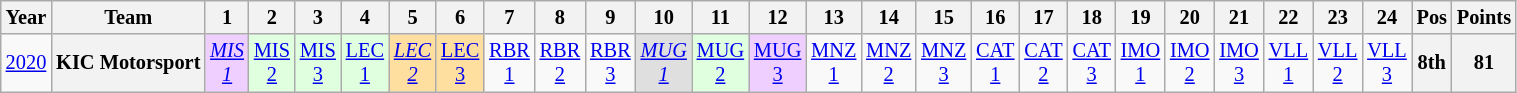<table class="wikitable" style="text-align:center; font-size:85%">
<tr>
<th>Year</th>
<th>Team</th>
<th>1</th>
<th>2</th>
<th>3</th>
<th>4</th>
<th>5</th>
<th>6</th>
<th>7</th>
<th>8</th>
<th>9</th>
<th>10</th>
<th>11</th>
<th>12</th>
<th>13</th>
<th>14</th>
<th>15</th>
<th>16</th>
<th>17</th>
<th>18</th>
<th>19</th>
<th>20</th>
<th>21</th>
<th>22</th>
<th>23</th>
<th>24</th>
<th>Pos</th>
<th>Points</th>
</tr>
<tr>
<td><a href='#'>2020</a></td>
<th nowrap>KIC Motorsport</th>
<td style="background:#EFCFFF;"><em><a href='#'>MIS<br>1</a></em><br></td>
<td style="background:#DFFFDF;"><a href='#'>MIS<br>2</a><br></td>
<td style="background:#DFFFDF;"><a href='#'>MIS<br>3</a><br></td>
<td style="background:#DFFFDF;"><a href='#'>LEC<br>1</a><br></td>
<td style="background:#FFDF9F;"><em><a href='#'>LEC<br>2</a></em><br></td>
<td style="background:#FFDF9F;"><a href='#'>LEC<br>3</a><br></td>
<td><a href='#'>RBR<br>1</a></td>
<td><a href='#'>RBR<br>2</a></td>
<td><a href='#'>RBR<br>3</a></td>
<td style="background:#DFDFDF;"><em><a href='#'>MUG<br>1</a></em><br></td>
<td style="background:#DFFFDF;"><a href='#'>MUG<br>2</a><br></td>
<td style="background:#EFCFFF;"><a href='#'>MUG<br>3</a><br></td>
<td><a href='#'>MNZ<br>1</a></td>
<td><a href='#'>MNZ<br>2</a></td>
<td><a href='#'>MNZ<br>3</a></td>
<td><a href='#'>CAT<br>1</a></td>
<td><a href='#'>CAT<br>2</a></td>
<td><a href='#'>CAT<br>3</a></td>
<td><a href='#'>IMO<br>1</a></td>
<td><a href='#'>IMO<br>2</a></td>
<td><a href='#'>IMO<br>3</a></td>
<td><a href='#'>VLL<br>1</a></td>
<td><a href='#'>VLL<br>2</a></td>
<td><a href='#'>VLL<br>3</a></td>
<th>8th</th>
<th>81</th>
</tr>
</table>
